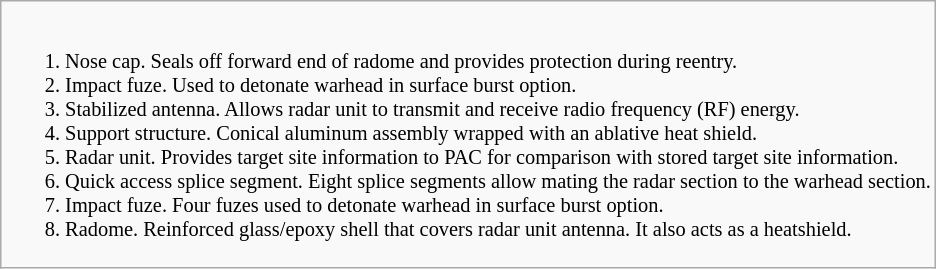<table class="wikitable" style="font-size: 85%; margin:auto;">
<tr>
<td><br><ol><li>Nose cap. Seals off forward end of radome and provides protection during reentry.</li><li>Impact fuze. Used to detonate warhead in surface burst option.</li><li>Stabilized antenna. Allows radar unit to transmit and receive radio frequency (RF) energy.</li><li>Support structure. Conical aluminum assembly wrapped with an ablative heat shield.</li><li>Radar unit. Provides target site information to PAC for comparison with stored target site information.</li><li>Quick access splice segment. Eight splice segments allow mating the radar section to the warhead section.</li><li>Impact fuze. Four fuzes used to detonate warhead in surface burst option.</li><li>Radome. Reinforced glass/epoxy shell that covers radar unit antenna. It also acts as a heatshield.</li></ol></td>
</tr>
</table>
